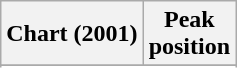<table class="wikitable sortable plainrowheaders" style="text-align:center">
<tr>
<th scope="col">Chart (2001)</th>
<th scope="col">Peak<br>position</th>
</tr>
<tr>
</tr>
<tr>
</tr>
<tr>
</tr>
<tr>
</tr>
</table>
